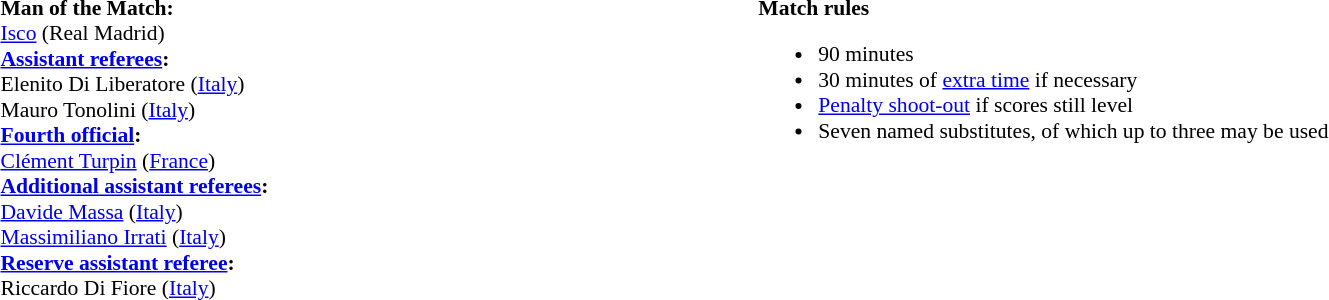<table width=100% style="font-size:90%">
<tr>
<td><br><strong>Man of the Match:</strong>
<br><a href='#'>Isco</a> (Real Madrid)<br><strong><a href='#'>Assistant referees</a>:</strong>
<br>Elenito Di Liberatore (<a href='#'>Italy</a>)
<br>Mauro Tonolini (<a href='#'>Italy</a>)
<br><strong><a href='#'>Fourth official</a>:</strong>
<br><a href='#'>Clément Turpin</a> (<a href='#'>France</a>)
<br><strong><a href='#'>Additional assistant referees</a>:</strong>
<br><a href='#'>Davide Massa</a> (<a href='#'>Italy</a>)
<br><a href='#'>Massimiliano Irrati</a> (<a href='#'>Italy</a>)
<br><strong><a href='#'>Reserve assistant referee</a>:</strong>
<br>Riccardo Di Fiore (<a href='#'>Italy</a>)</td>
<td style="width:60%; vertical-align:top;"><br><strong>Match rules</strong><ul><li>90 minutes</li><li>30 minutes of <a href='#'>extra time</a> if necessary</li><li><a href='#'>Penalty shoot-out</a> if scores still level</li><li>Seven named substitutes, of which up to three may be used</li></ul></td>
</tr>
</table>
